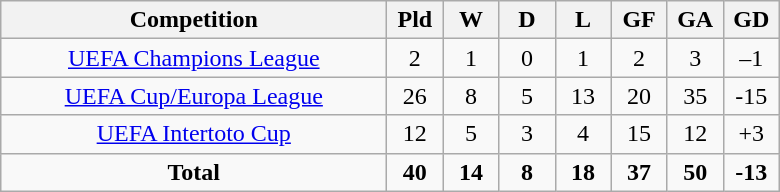<table class="wikitable" style="text-align: center;">
<tr>
<th width="250">Competition</th>
<th width="30">Pld</th>
<th width="30">W</th>
<th width="30">D</th>
<th width="30">L</th>
<th width="30">GF</th>
<th width="30">GA</th>
<th width="30">GD</th>
</tr>
<tr>
<td><a href='#'>UEFA Champions League</a></td>
<td>2</td>
<td>1</td>
<td>0</td>
<td>1</td>
<td>2</td>
<td>3</td>
<td>–1</td>
</tr>
<tr>
<td><a href='#'>UEFA Cup/Europa League</a></td>
<td>26</td>
<td>8</td>
<td>5</td>
<td>13</td>
<td>20</td>
<td>35</td>
<td>-15</td>
</tr>
<tr>
<td><a href='#'>UEFA Intertoto Cup</a></td>
<td>12</td>
<td>5</td>
<td>3</td>
<td>4</td>
<td>15</td>
<td>12</td>
<td>+3</td>
</tr>
<tr>
<td><strong>Total</strong></td>
<td><strong>40</strong></td>
<td><strong>14</strong></td>
<td><strong>8</strong></td>
<td><strong>18</strong></td>
<td><strong>37</strong></td>
<td><strong>50</strong></td>
<td><strong>-13</strong></td>
</tr>
</table>
